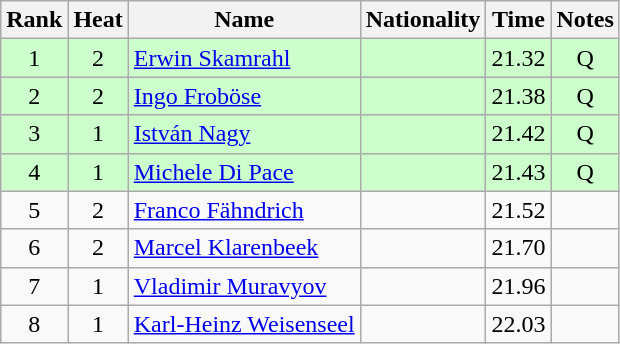<table class="wikitable sortable" style="text-align:center">
<tr>
<th>Rank</th>
<th>Heat</th>
<th>Name</th>
<th>Nationality</th>
<th>Time</th>
<th>Notes</th>
</tr>
<tr bgcolor=ccffcc>
<td>1</td>
<td>2</td>
<td align="left"><a href='#'>Erwin Skamrahl</a></td>
<td align=left></td>
<td>21.32</td>
<td>Q</td>
</tr>
<tr bgcolor=ccffcc>
<td>2</td>
<td>2</td>
<td align="left"><a href='#'>Ingo Froböse</a></td>
<td align=left></td>
<td>21.38</td>
<td>Q</td>
</tr>
<tr bgcolor=ccffcc>
<td>3</td>
<td>1</td>
<td align="left"><a href='#'>István Nagy</a></td>
<td align=left></td>
<td>21.42</td>
<td>Q</td>
</tr>
<tr bgcolor=ccffcc>
<td>4</td>
<td>1</td>
<td align="left"><a href='#'>Michele Di Pace</a></td>
<td align=left></td>
<td>21.43</td>
<td>Q</td>
</tr>
<tr>
<td>5</td>
<td>2</td>
<td align="left"><a href='#'>Franco Fähndrich</a></td>
<td align=left></td>
<td>21.52</td>
<td></td>
</tr>
<tr>
<td>6</td>
<td>2</td>
<td align="left"><a href='#'>Marcel Klarenbeek</a></td>
<td align=left></td>
<td>21.70</td>
<td></td>
</tr>
<tr>
<td>7</td>
<td>1</td>
<td align="left"><a href='#'>Vladimir Muravyov</a></td>
<td align=left></td>
<td>21.96</td>
<td></td>
</tr>
<tr>
<td>8</td>
<td>1</td>
<td align="left"><a href='#'>Karl-Heinz Weisenseel</a></td>
<td align=left></td>
<td>22.03</td>
<td></td>
</tr>
</table>
